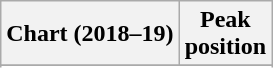<table class="wikitable sortable plainrowheaders" style="text-align:center">
<tr>
<th scope="col">Chart (2018–19)</th>
<th scope="col">Peak<br>position</th>
</tr>
<tr>
</tr>
<tr>
</tr>
</table>
